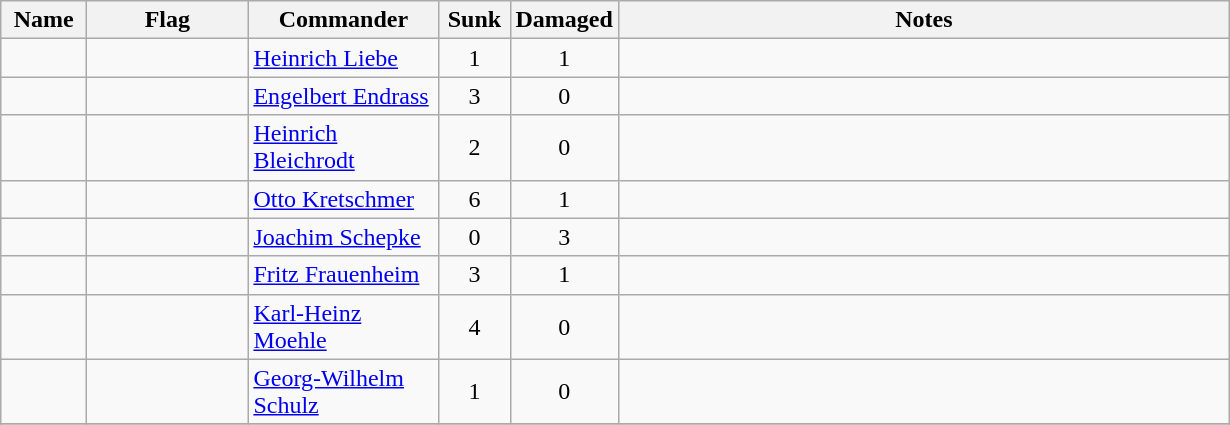<table class="wikitable sortable">
<tr>
<th scope="col" width="50px">Name</th>
<th scope="col" width="100px">Flag</th>
<th scope="col" width="120px">Commander</th>
<th scope="col" width="40px">Sunk</th>
<th scope="col" width="40px">Damaged</th>
<th scope="col" width="400px">Notes</th>
</tr>
<tr>
<td></td>
<td></td>
<td><a href='#'>Heinrich Liebe</a></td>
<td align="center">1</td>
<td align="center">1</td>
<td></td>
</tr>
<tr>
<td></td>
<td></td>
<td><a href='#'>Engelbert Endrass</a></td>
<td align="center">3</td>
<td align="center">0</td>
<td></td>
</tr>
<tr>
<td></td>
<td></td>
<td><a href='#'>Heinrich Bleichrodt</a></td>
<td align="center">2</td>
<td align="center">0</td>
<td></td>
</tr>
<tr>
<td></td>
<td></td>
<td><a href='#'>Otto Kretschmer</a></td>
<td align="center">6</td>
<td align="center">1</td>
<td></td>
</tr>
<tr>
<td></td>
<td></td>
<td><a href='#'>Joachim Schepke</a></td>
<td align="center">0</td>
<td align="center">3</td>
<td></td>
</tr>
<tr>
<td></td>
<td></td>
<td><a href='#'>Fritz Frauenheim</a></td>
<td align="center">3</td>
<td align="center">1</td>
<td></td>
</tr>
<tr>
<td></td>
<td></td>
<td><a href='#'>Karl-Heinz Moehle</a></td>
<td align="center">4</td>
<td align="center">0</td>
<td></td>
</tr>
<tr>
<td></td>
<td></td>
<td><a href='#'>Georg-Wilhelm Schulz</a></td>
<td align="center">1</td>
<td align="center">0</td>
<td></td>
</tr>
<tr>
</tr>
</table>
